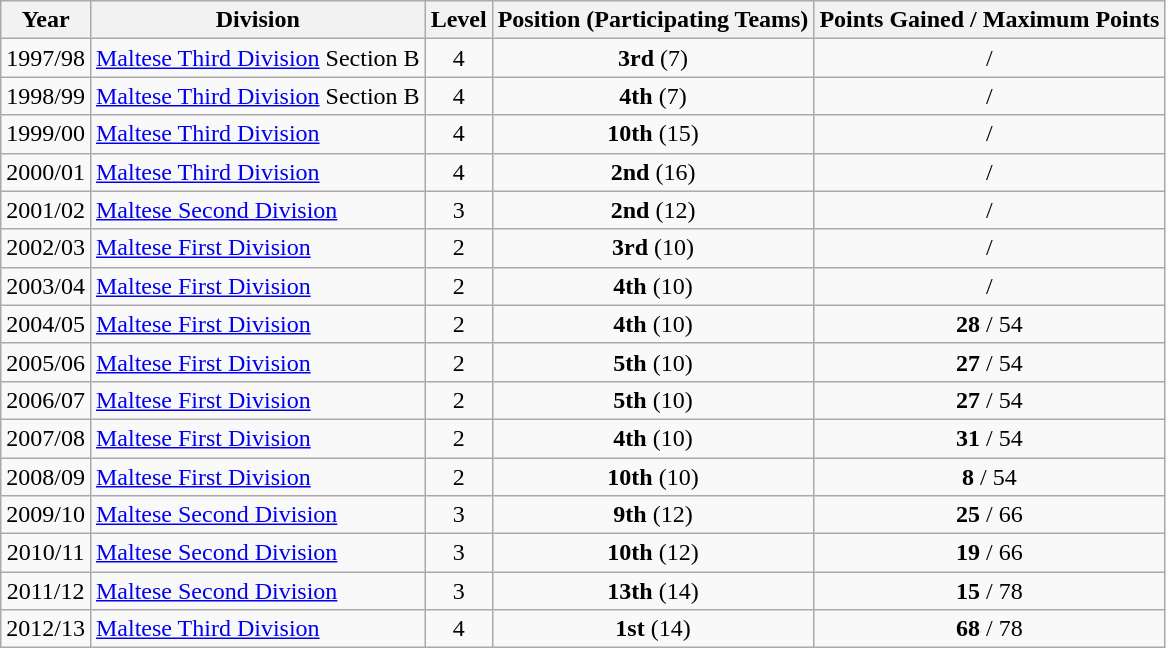<table class="wikitable" style="text-align:center;">
<tr>
<th><strong>Year</strong></th>
<th><strong>Division</strong></th>
<th><strong>Level</strong></th>
<th><strong>Position (Participating Teams)</strong></th>
<th><strong>Points Gained / Maximum Points</strong></th>
</tr>
<tr>
<td>1997/98</td>
<td align="left"> <a href='#'>Maltese Third Division</a> Section B</td>
<td>4</td>
<td><strong>3rd</strong> (7)</td>
<td>/</td>
</tr>
<tr>
<td>1998/99</td>
<td align="left"> <a href='#'>Maltese Third Division</a> Section B</td>
<td>4</td>
<td><strong>4th</strong> (7)</td>
<td>/</td>
</tr>
<tr>
<td>1999/00</td>
<td align="left"> <a href='#'>Maltese Third Division</a></td>
<td>4</td>
<td><strong>10th</strong> (15)</td>
<td>/</td>
</tr>
<tr>
<td>2000/01</td>
<td align="left"> <a href='#'>Maltese Third Division</a></td>
<td>4</td>
<td><strong>2nd</strong> (16)</td>
<td>/</td>
</tr>
<tr>
<td>2001/02</td>
<td align="left"> <a href='#'>Maltese Second Division</a></td>
<td>3</td>
<td><strong>2nd</strong> (12)</td>
<td>/</td>
</tr>
<tr>
<td>2002/03</td>
<td align="left"> <a href='#'>Maltese First Division</a></td>
<td>2</td>
<td><strong>3rd</strong> (10)</td>
<td>/</td>
</tr>
<tr>
<td>2003/04</td>
<td align="left"> <a href='#'>Maltese First Division</a></td>
<td>2</td>
<td><strong>4th</strong> (10)</td>
<td>/</td>
</tr>
<tr>
<td>2004/05</td>
<td align="left"> <a href='#'>Maltese First Division</a></td>
<td>2</td>
<td><strong>4th</strong> (10)</td>
<td><strong>28</strong> / 54</td>
</tr>
<tr>
<td>2005/06</td>
<td align="left"> <a href='#'>Maltese First Division</a></td>
<td>2</td>
<td><strong>5th</strong> (10)</td>
<td><strong>27</strong> / 54</td>
</tr>
<tr>
<td>2006/07</td>
<td align="left"> <a href='#'>Maltese First Division</a></td>
<td>2</td>
<td><strong>5th</strong> (10)</td>
<td><strong>27</strong> / 54</td>
</tr>
<tr>
<td>2007/08</td>
<td align="left"> <a href='#'>Maltese First Division</a></td>
<td>2</td>
<td><strong>4th</strong> (10)</td>
<td><strong>31</strong> / 54</td>
</tr>
<tr>
<td>2008/09</td>
<td align="left"> <a href='#'>Maltese First Division</a></td>
<td>2</td>
<td><strong>10th</strong> (10)</td>
<td><strong>8</strong> / 54</td>
</tr>
<tr>
<td>2009/10</td>
<td align="left"> <a href='#'>Maltese Second Division</a></td>
<td>3</td>
<td><strong>9th</strong> (12)</td>
<td><strong>25</strong> / 66</td>
</tr>
<tr>
<td>2010/11</td>
<td align="left"> <a href='#'>Maltese Second Division</a></td>
<td>3</td>
<td><strong>10th</strong> (12)</td>
<td><strong>19</strong> / 66</td>
</tr>
<tr>
<td>2011/12</td>
<td align="left"> <a href='#'>Maltese Second Division</a></td>
<td>3</td>
<td><strong>13th</strong> (14)</td>
<td><strong>15</strong> / 78</td>
</tr>
<tr>
<td>2012/13</td>
<td align="left"> <a href='#'>Maltese Third Division</a></td>
<td>4</td>
<td><strong>1st</strong> (14)</td>
<td><strong>68</strong> / 78</td>
</tr>
</table>
